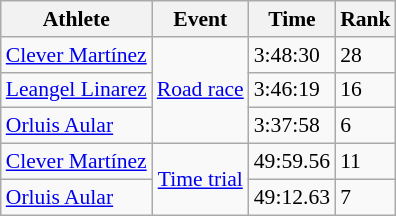<table class="wikitable" style="font-size:90%">
<tr>
<th>Athlete</th>
<th>Event</th>
<th>Time</th>
<th>Rank</th>
</tr>
<tr>
<td><a href='#'>Clever Martínez</a></td>
<td align=center rowspan=3><a href='#'>Road race</a></td>
<td>3:48:30</td>
<td>28</td>
</tr>
<tr>
<td><a href='#'>Leangel Linarez</a></td>
<td>3:46:19</td>
<td>16</td>
</tr>
<tr>
<td><a href='#'>Orluis Aular</a></td>
<td>3:37:58</td>
<td>6</td>
</tr>
<tr>
<td><a href='#'>Clever Martínez</a></td>
<td align=center rowspan=2><a href='#'>Time trial</a></td>
<td>49:59.56</td>
<td>11</td>
</tr>
<tr>
<td><a href='#'>Orluis Aular</a></td>
<td>49:12.63</td>
<td>7</td>
</tr>
</table>
